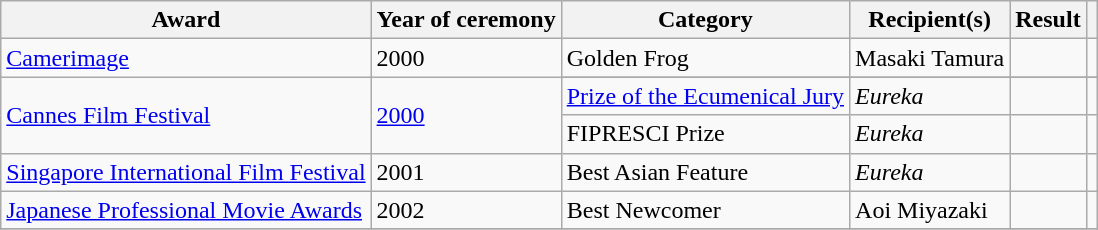<table class="wikitable plainrowheaders sortable">
<tr>
<th scope="col">Award</th>
<th scope="col">Year of ceremony</th>
<th scope="col">Category</th>
<th scope="col">Recipient(s)</th>
<th scope="col">Result</th>
<th scope="col" class="unsortable"></th>
</tr>
<tr>
<td><a href='#'>Camerimage</a></td>
<td>2000</td>
<td>Golden Frog</td>
<td>Masaki Tamura</td>
<td></td>
<td></td>
</tr>
<tr>
<td rowspan="3"><a href='#'>Cannes Film Festival</a></td>
<td rowspan="3"><a href='#'>2000</a></td>
</tr>
<tr>
<td><a href='#'>Prize of the Ecumenical Jury</a></td>
<td><em>Eureka</em></td>
<td></td>
<td></td>
</tr>
<tr>
<td>FIPRESCI Prize</td>
<td><em>Eureka</em></td>
<td></td>
<td></td>
</tr>
<tr>
<td><a href='#'>Singapore International Film Festival</a></td>
<td>2001</td>
<td>Best Asian Feature</td>
<td><em>Eureka</em></td>
<td></td>
<td></td>
</tr>
<tr>
<td><a href='#'>Japanese Professional Movie Awards</a></td>
<td>2002</td>
<td>Best Newcomer</td>
<td>Aoi Miyazaki</td>
<td></td>
<td></td>
</tr>
<tr>
</tr>
</table>
